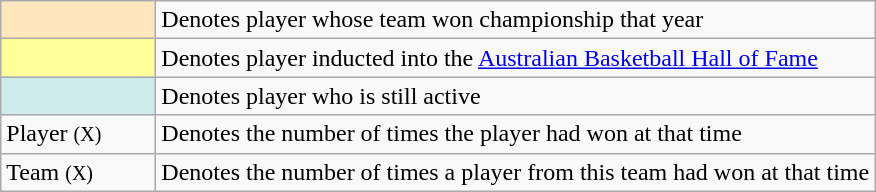<table class="wikitable floatright">
<tr>
<td style="background-color:#FFE6BD; border:1px solid #aaaaaa; width:6em"></td>
<td>Denotes player whose team won championship that year</td>
</tr>
<tr>
<td style="background-color:#FFFF99; border:1px solid #aaaaaa; width:6em"></td>
<td>Denotes player inducted into the <a href='#'>Australian Basketball Hall of Fame</a></td>
</tr>
<tr>
<td style="background-color:#CFECEC; border:1px solid #aaaaaa; width:6em"></td>
<td>Denotes player who is still active</td>
</tr>
<tr>
<td>Player <small>(X)</small></td>
<td>Denotes the number of times the player had won at that time</td>
</tr>
<tr>
<td>Team <small>(X)</small></td>
<td>Denotes the number of times a player from this team had won at that time</td>
</tr>
</table>
